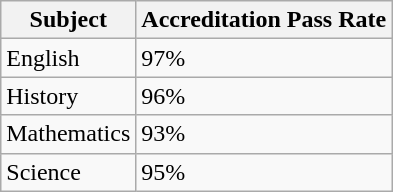<table class="wikitable">
<tr>
<th>Subject</th>
<th>Accreditation Pass Rate</th>
</tr>
<tr>
<td>English</td>
<td>97%</td>
</tr>
<tr>
<td>History</td>
<td>96%</td>
</tr>
<tr>
<td>Mathematics</td>
<td>93%</td>
</tr>
<tr>
<td>Science</td>
<td>95%</td>
</tr>
</table>
